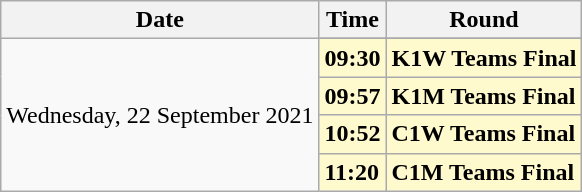<table class="wikitable">
<tr>
<th>Date</th>
<th>Time</th>
<th>Round</th>
</tr>
<tr>
<td rowspan=5>Wednesday, 22 September 2021</td>
</tr>
<tr style=background:lemonchiffon>
<td><strong>09:30</strong></td>
<td><strong>K1W Teams Final</strong></td>
</tr>
<tr style=background:lemonchiffon>
<td><strong>09:57</strong></td>
<td><strong>K1M Teams Final</strong></td>
</tr>
<tr style=background:lemonchiffon>
<td><strong>10:52</strong></td>
<td><strong>C1W Teams Final</strong></td>
</tr>
<tr style=background:lemonchiffon>
<td><strong>11:20</strong></td>
<td><strong>C1M Teams Final</strong></td>
</tr>
</table>
